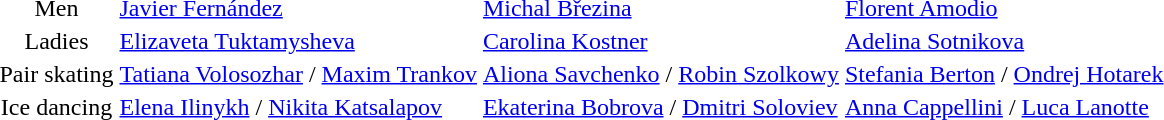<table>
<tr>
<td align=center>Men</td>
<td> <a href='#'>Javier Fernández</a></td>
<td> <a href='#'>Michal Březina</a></td>
<td> <a href='#'>Florent Amodio</a></td>
</tr>
<tr>
<td align=center>Ladies</td>
<td> <a href='#'>Elizaveta Tuktamysheva</a></td>
<td> <a href='#'>Carolina Kostner</a></td>
<td> <a href='#'>Adelina Sotnikova</a></td>
</tr>
<tr>
<td align=center>Pair skating</td>
<td> <a href='#'>Tatiana Volosozhar</a> / <a href='#'>Maxim Trankov</a></td>
<td> <a href='#'>Aliona Savchenko</a> / <a href='#'>Robin Szolkowy</a></td>
<td> <a href='#'>Stefania Berton</a> / <a href='#'>Ondrej Hotarek</a></td>
</tr>
<tr>
<td align=center>Ice dancing</td>
<td> <a href='#'>Elena Ilinykh</a> / <a href='#'>Nikita Katsalapov</a></td>
<td> <a href='#'>Ekaterina Bobrova</a> / <a href='#'>Dmitri Soloviev</a></td>
<td> <a href='#'>Anna Cappellini</a> / <a href='#'>Luca Lanotte</a></td>
</tr>
</table>
